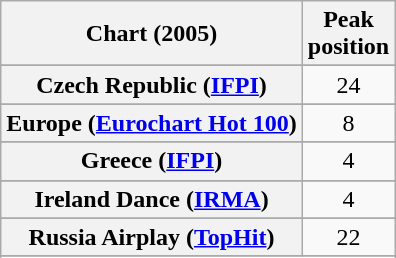<table class="wikitable sortable plainrowheaders" style="text-align:center">
<tr>
<th scope="col">Chart (2005)</th>
<th scope="col">Peak<br>position</th>
</tr>
<tr>
</tr>
<tr>
</tr>
<tr>
</tr>
<tr>
</tr>
<tr>
</tr>
<tr>
<th scope="row">Czech Republic (<a href='#'>IFPI</a>)</th>
<td>24</td>
</tr>
<tr>
</tr>
<tr>
<th scope="row">Europe (<a href='#'>Eurochart Hot 100</a>)</th>
<td>8</td>
</tr>
<tr>
</tr>
<tr>
</tr>
<tr>
</tr>
<tr>
<th scope="row">Greece (<a href='#'>IFPI</a>)</th>
<td>4</td>
</tr>
<tr>
</tr>
<tr>
</tr>
<tr>
</tr>
<tr>
<th scope="row">Ireland Dance (<a href='#'>IRMA</a>)</th>
<td>4</td>
</tr>
<tr>
</tr>
<tr>
</tr>
<tr>
</tr>
<tr>
</tr>
<tr>
<th scope="row">Russia Airplay (<a href='#'>TopHit</a>)</th>
<td>22</td>
</tr>
<tr>
</tr>
<tr>
</tr>
<tr>
</tr>
<tr>
</tr>
<tr>
</tr>
<tr>
</tr>
</table>
